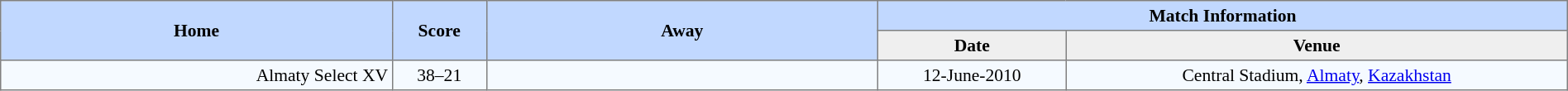<table border=1 style="border-collapse:collapse; font-size:90%; text-align:center;" cellpadding=3 cellspacing=0 width=100%>
<tr bgcolor=#C1D8FF>
<th rowspan=2 width=25%>Home</th>
<th rowspan=2 width=6%>Score</th>
<th rowspan=2 width=25%>Away</th>
<th colspan=6>Match Information</th>
</tr>
<tr bgcolor=#EFEFEF>
<th width=12%>Date</th>
<th width=32%>Venue</th>
</tr>
<tr bgcolor=#F5FAFF>
<td align=right>Almaty Select XV </td>
<td>38–21</td>
<td align=left></td>
<td>12-June-2010</td>
<td>Central Stadium, <a href='#'>Almaty</a>, <a href='#'>Kazakhstan</a></td>
</tr>
</table>
